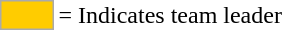<table>
<tr>
<td style="background:#fc0; border:1px solid #aaa; width:2em;"></td>
<td>= Indicates team leader</td>
</tr>
</table>
